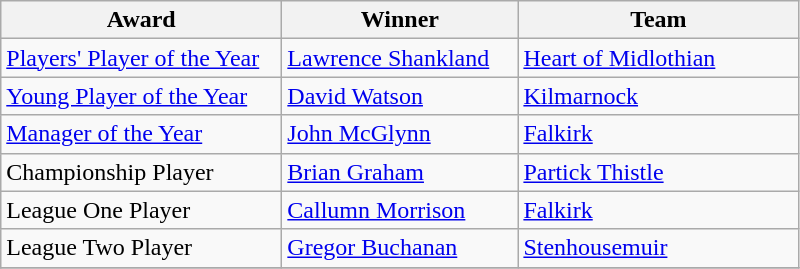<table class="wikitable">
<tr>
<th width=180>Award</th>
<th width=150>Winner</th>
<th width=180>Team</th>
</tr>
<tr>
<td><a href='#'>Players' Player of the Year</a></td>
<td><a href='#'>Lawrence Shankland</a></td>
<td><a href='#'>Heart of Midlothian</a></td>
</tr>
<tr>
<td><a href='#'>Young Player of the Year</a></td>
<td><a href='#'>David Watson</a></td>
<td><a href='#'>Kilmarnock</a></td>
</tr>
<tr>
<td><a href='#'>Manager of the Year</a></td>
<td><a href='#'>John McGlynn</a></td>
<td><a href='#'>Falkirk</a></td>
</tr>
<tr>
<td>Championship Player</td>
<td><a href='#'>Brian Graham</a></td>
<td><a href='#'>Partick Thistle</a></td>
</tr>
<tr>
<td>League One Player</td>
<td><a href='#'>Callumn Morrison</a></td>
<td><a href='#'>Falkirk</a></td>
</tr>
<tr>
<td>League Two Player</td>
<td><a href='#'>Gregor Buchanan</a></td>
<td><a href='#'>Stenhousemuir</a></td>
</tr>
<tr>
</tr>
</table>
